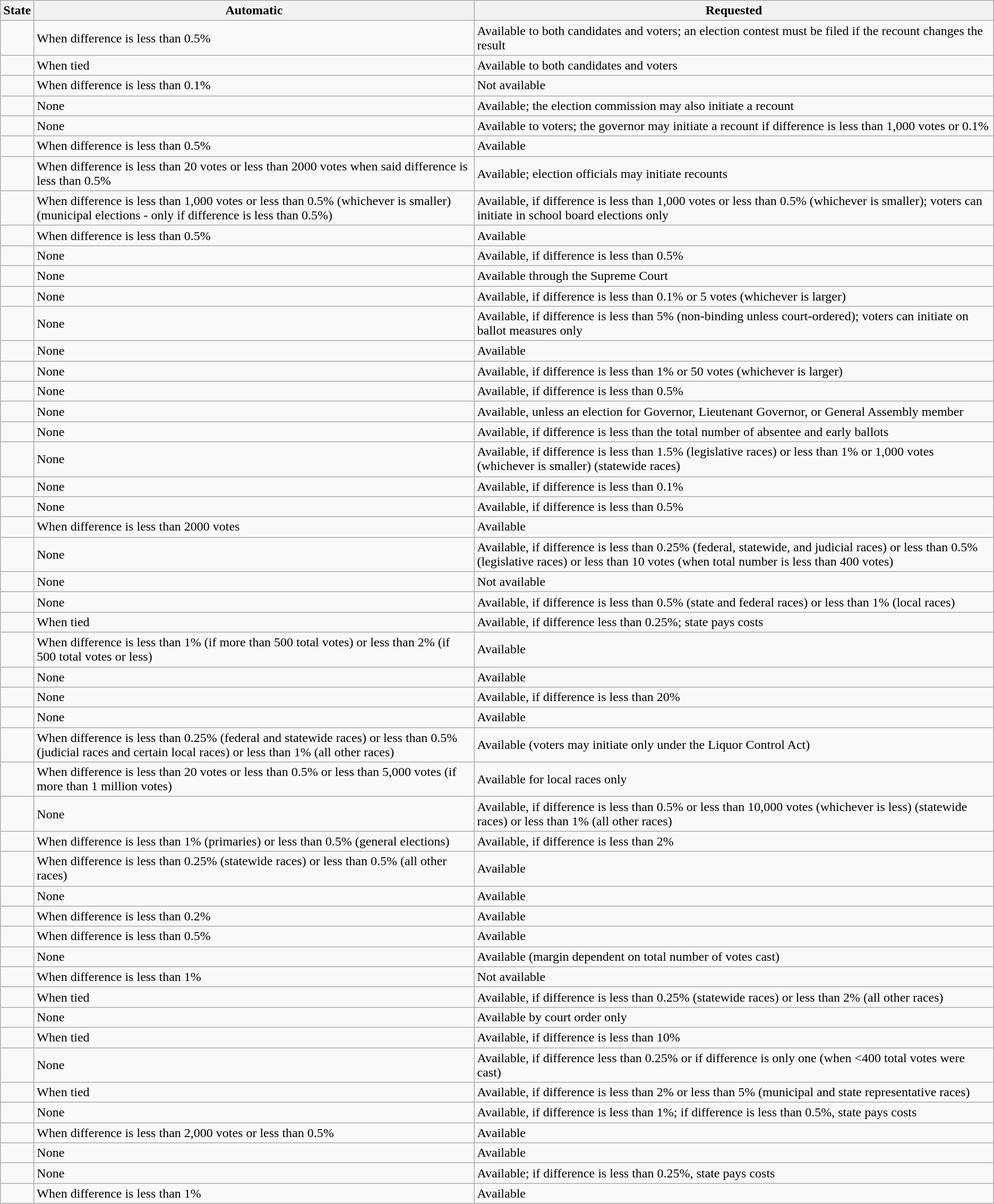<table class="wikitable">
<tr>
<th>State</th>
<th>Automatic</th>
<th>Requested</th>
</tr>
<tr>
<td></td>
<td>When difference is less than 0.5%</td>
<td>Available to both candidates and voters; an election contest must be filed if the recount changes the result</td>
</tr>
<tr>
<td></td>
<td>When tied</td>
<td>Available to both candidates and voters</td>
</tr>
<tr>
<td></td>
<td>When difference is less than 0.1%</td>
<td>Not available</td>
</tr>
<tr>
<td></td>
<td>None</td>
<td>Available; the election commission may also initiate a recount</td>
</tr>
<tr>
<td></td>
<td>None</td>
<td>Available to voters; the governor may initiate a recount if difference is less than 1,000 votes or 0.1%</td>
</tr>
<tr>
<td></td>
<td>When difference is less than 0.5%</td>
<td>Available</td>
</tr>
<tr>
<td></td>
<td>When difference is less than 20 votes or less than 2000 votes when said difference is less than 0.5%</td>
<td>Available; election officials may initiate recounts</td>
</tr>
<tr>
<td></td>
<td>When difference is less than 1,000 votes or less than 0.5% (whichever is smaller) (municipal elections - only if difference is less than 0.5%)</td>
<td>Available, if difference is less than 1,000 votes or less than 0.5% (whichever is smaller); voters can initiate in school board elections only</td>
</tr>
<tr>
<td></td>
<td>When difference is less than 0.5%</td>
<td>Available</td>
</tr>
<tr>
<td></td>
<td>None</td>
<td>Available, if difference is less than 0.5%</td>
</tr>
<tr>
<td></td>
<td>None</td>
<td>Available through the Supreme Court</td>
</tr>
<tr>
<td></td>
<td>None</td>
<td>Available, if difference is less than 0.1% or 5 votes (whichever is larger)</td>
</tr>
<tr>
<td></td>
<td>None</td>
<td>Available, if difference is less than 5% (non-binding unless court-ordered); voters can initiate on ballot measures only</td>
</tr>
<tr>
<td></td>
<td>None</td>
<td>Available</td>
</tr>
<tr>
<td></td>
<td>None</td>
<td>Available, if difference is less than 1% or 50 votes (whichever is larger)</td>
</tr>
<tr>
<td></td>
<td>None</td>
<td>Available, if difference is less than 0.5%</td>
</tr>
<tr>
<td></td>
<td>None</td>
<td>Available, unless an election for Governor, Lieutenant Governor, or General Assembly member</td>
</tr>
<tr>
<td></td>
<td>None</td>
<td>Available, if difference is less than the total number of absentee and early ballots</td>
</tr>
<tr>
<td></td>
<td>None</td>
<td>Available, if difference is less than 1.5% (legislative races) or less than 1% or 1,000 votes (whichever is smaller) (statewide races)</td>
</tr>
<tr>
<td></td>
<td>None</td>
<td>Available, if difference is less than 0.1%</td>
</tr>
<tr>
<td></td>
<td>None</td>
<td>Available, if difference is less than 0.5%</td>
</tr>
<tr>
<td></td>
<td>When difference is less than 2000 votes</td>
<td>Available</td>
</tr>
<tr>
<td></td>
<td>None</td>
<td>Available, if difference is less than 0.25% (federal, statewide, and judicial races) or less than 0.5% (legislative races) or less than 10 votes (when total number is less than 400 votes)</td>
</tr>
<tr>
<td></td>
<td>None</td>
<td>Not available</td>
</tr>
<tr>
<td></td>
<td>None</td>
<td>Available, if difference is less than 0.5% (state and federal races) or less than 1% (local races)</td>
</tr>
<tr>
<td></td>
<td>When tied</td>
<td>Available, if difference less than 0.25%; state pays costs</td>
</tr>
<tr>
<td></td>
<td>When difference is less than 1% (if more than 500 total votes) or less than 2% (if 500 total votes or less)</td>
<td>Available</td>
</tr>
<tr>
<td></td>
<td>None</td>
<td>Available</td>
</tr>
<tr>
<td></td>
<td>None</td>
<td>Available, if difference is less than 20%</td>
</tr>
<tr>
<td></td>
<td>None</td>
<td>Available</td>
</tr>
<tr>
<td></td>
<td>When difference is less than 0.25% (federal and statewide races) or less than 0.5% (judicial races and certain local races) or less than 1% (all other races)</td>
<td>Available (voters may initiate only under the Liquor Control Act)</td>
</tr>
<tr>
<td></td>
<td>When difference is less than 20 votes or less than 0.5% or less than 5,000 votes (if more than 1 million votes)</td>
<td>Available for local races only</td>
</tr>
<tr>
<td></td>
<td>None</td>
<td>Available, if difference is less than 0.5% or less than 10,000 votes (whichever is less) (statewide races) or less than 1% (all other races)</td>
</tr>
<tr>
<td></td>
<td>When difference is less than 1% (primaries) or less than 0.5% (general elections)</td>
<td>Available, if difference is less than 2%</td>
</tr>
<tr>
<td></td>
<td>When difference is less than 0.25% (statewide races) or less than 0.5% (all other races)</td>
<td>Available</td>
</tr>
<tr>
<td></td>
<td>None</td>
<td>Available</td>
</tr>
<tr>
<td></td>
<td>When difference is less than 0.2%</td>
<td>Available</td>
</tr>
<tr>
<td></td>
<td>When difference is less than 0.5%</td>
<td>Available</td>
</tr>
<tr>
<td></td>
<td>None</td>
<td>Available (margin dependent on total number of votes cast)</td>
</tr>
<tr>
<td></td>
<td>When difference is less than 1%</td>
<td>Not available</td>
</tr>
<tr>
<td></td>
<td>When tied</td>
<td>Available, if difference is less than 0.25% (statewide races) or less than 2% (all other races)</td>
</tr>
<tr>
<td></td>
<td>None</td>
<td>Available by court order only</td>
</tr>
<tr>
<td></td>
<td>When tied</td>
<td>Available, if difference is less than 10%</td>
</tr>
<tr>
<td></td>
<td>None</td>
<td>Available, if difference less than 0.25% or if difference is only one (when <400 total votes were cast)</td>
</tr>
<tr>
<td></td>
<td>When tied</td>
<td>Available, if difference is less than 2% or less than 5% (municipal and state representative races)</td>
</tr>
<tr>
<td></td>
<td>None</td>
<td>Available, if difference is less than 1%; if difference is less than 0.5%, state pays costs</td>
</tr>
<tr>
<td></td>
<td>When difference is less than 2,000 votes or less than 0.5%</td>
<td>Available</td>
</tr>
<tr>
<td></td>
<td>None</td>
<td>Available</td>
</tr>
<tr>
<td></td>
<td>None</td>
<td>Available; if difference is less than 0.25%, state pays costs</td>
</tr>
<tr>
<td></td>
<td>When difference is less than 1%</td>
<td>Available</td>
</tr>
</table>
